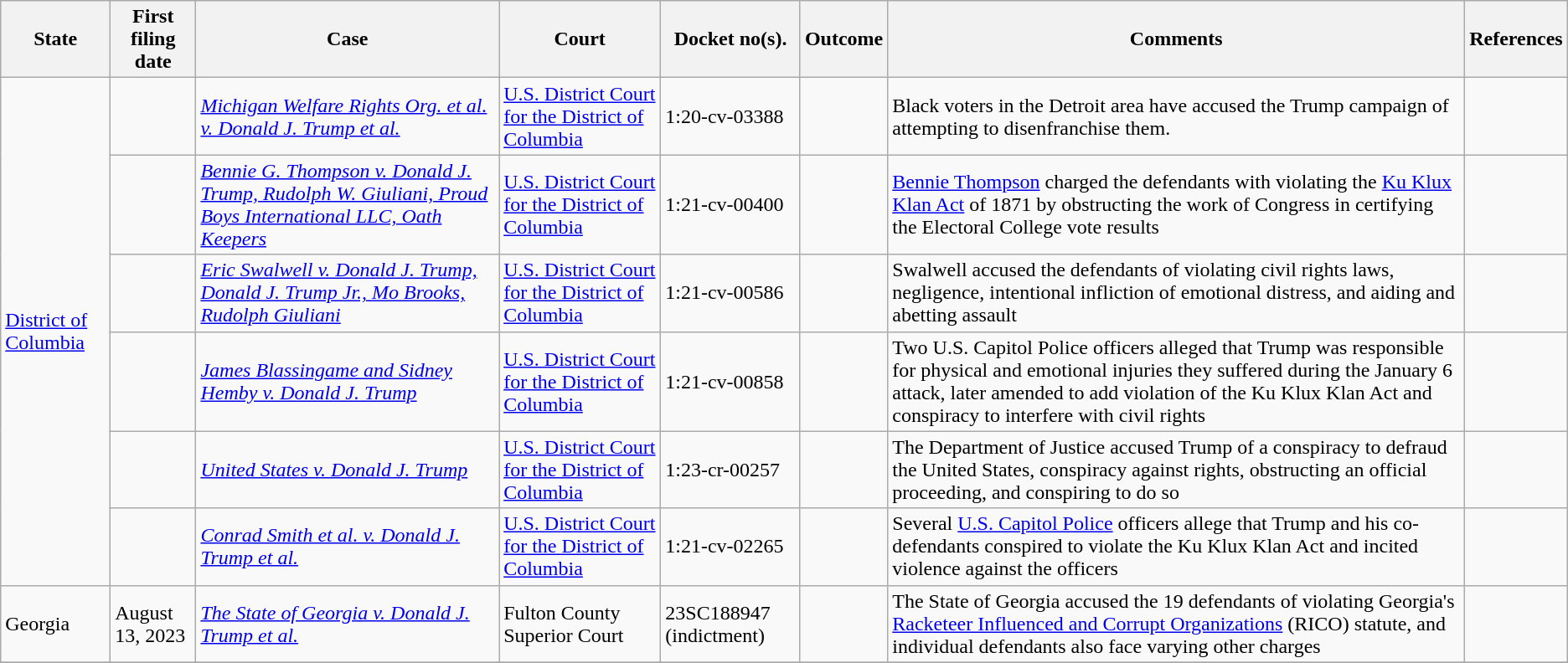<table class="wikitable sortable mw-collapsible">
<tr>
<th>State</th>
<th>First filing date</th>
<th>Case</th>
<th>Court</th>
<th>Docket no(s).</th>
<th>Outcome</th>
<th class=unsortable>Comments</th>
<th class=unsortable>References</th>
</tr>
<tr>
<td rowspan=6><a href='#'>District of Columbia</a></td>
<td></td>
<td><em><a href='#'>Michigan Welfare Rights Org. et al. v. Donald J. Trump et al.</a></em></td>
<td><a href='#'>U.S. District Court for the District of Columbia</a></td>
<td>1:20-cv-03388</td>
<td></td>
<td>Black voters in the Detroit area have accused the Trump campaign of attempting to disenfranchise them.</td>
<td></td>
</tr>
<tr>
<td></td>
<td><em><a href='#'>Bennie G. Thompson v. Donald J. Trump, Rudolph W. Giuliani, Proud Boys International LLC, Oath Keepers</a></em></td>
<td><a href='#'>U.S. District Court for the District of Columbia</a></td>
<td>1:21-cv-00400</td>
<td></td>
<td><a href='#'>Bennie Thompson</a> charged the defendants with violating the <a href='#'>Ku Klux Klan Act</a> of 1871 by obstructing the work of Congress in certifying the Electoral College vote results</td>
<td></td>
</tr>
<tr>
<td></td>
<td><em><a href='#'>Eric Swalwell v. Donald J. Trump, Donald J. Trump Jr., Mo Brooks, Rudolph Giuliani</a></em></td>
<td><a href='#'>U.S. District Court for the District of Columbia</a></td>
<td>1:21-cv-00586</td>
<td></td>
<td>Swalwell accused the defendants of violating civil rights laws, negligence, intentional infliction of emotional distress, and aiding and abetting assault</td>
<td></td>
</tr>
<tr>
<td></td>
<td><em><a href='#'>James Blassingame and Sidney Hemby v. Donald J. Trump</a></em></td>
<td><a href='#'>U.S. District Court for the District of Columbia</a></td>
<td>1:21-cv-00858</td>
<td></td>
<td>Two U.S. Capitol Police officers alleged that Trump was responsible for physical and emotional injuries they suffered during the January 6 attack, later amended to add violation of the Ku Klux Klan Act and conspiracy to interfere with civil rights</td>
<td></td>
</tr>
<tr>
<td></td>
<td><em><a href='#'>United States v. Donald J. Trump</a></em></td>
<td><a href='#'>U.S. District Court for the District of Columbia</a></td>
<td>1:23-cr-00257</td>
<td></td>
<td>The Department of Justice accused Trump of a conspiracy to defraud the United States, conspiracy against rights, obstructing an official proceeding, and conspiring to do so</td>
<td></td>
</tr>
<tr>
<td></td>
<td><em><a href='#'>Conrad Smith et al. v. Donald J. Trump et al.</a></em></td>
<td><a href='#'>U.S. District Court for the District of Columbia</a></td>
<td>1:21-cv-02265</td>
<td></td>
<td>Several <a href='#'>U.S. Capitol Police</a> officers allege that Trump and his co-defendants conspired to violate the Ku Klux Klan Act and incited violence against the officers</td>
<td></td>
</tr>
<tr>
<td>Georgia</td>
<td>August 13, 2023</td>
<td><a href='#'><em>The State of Georgia v. Donald J. Trump et al.</em></a></td>
<td>Fulton County Superior Court</td>
<td>23SC188947 (indictment)</td>
<td></td>
<td>The State of Georgia accused the 19 defendants of violating Georgia's <a href='#'>Racketeer Influenced and Corrupt Organizations</a> (RICO) statute, and individual defendants also face varying other charges</td>
<td></td>
</tr>
<tr>
</tr>
</table>
